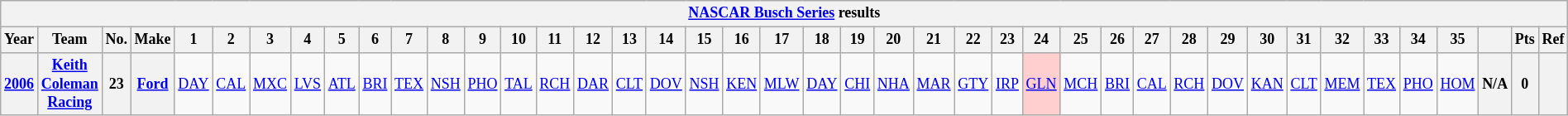<table class="wikitable" style="text-align:center; font-size:75%">
<tr>
<th colspan=42><a href='#'>NASCAR Busch Series</a> results</th>
</tr>
<tr>
<th>Year</th>
<th>Team</th>
<th>No.</th>
<th>Make</th>
<th>1</th>
<th>2</th>
<th>3</th>
<th>4</th>
<th>5</th>
<th>6</th>
<th>7</th>
<th>8</th>
<th>9</th>
<th>10</th>
<th>11</th>
<th>12</th>
<th>13</th>
<th>14</th>
<th>15</th>
<th>16</th>
<th>17</th>
<th>18</th>
<th>19</th>
<th>20</th>
<th>21</th>
<th>22</th>
<th>23</th>
<th>24</th>
<th>25</th>
<th>26</th>
<th>27</th>
<th>28</th>
<th>29</th>
<th>30</th>
<th>31</th>
<th>32</th>
<th>33</th>
<th>34</th>
<th>35</th>
<th></th>
<th>Pts</th>
<th>Ref</th>
</tr>
<tr>
<th><a href='#'>2006</a></th>
<th><a href='#'>Keith Coleman Racing</a></th>
<th>23</th>
<th><a href='#'>Ford</a></th>
<td><a href='#'>DAY</a></td>
<td><a href='#'>CAL</a></td>
<td><a href='#'>MXC</a></td>
<td><a href='#'>LVS</a></td>
<td><a href='#'>ATL</a></td>
<td><a href='#'>BRI</a></td>
<td><a href='#'>TEX</a></td>
<td><a href='#'>NSH</a></td>
<td><a href='#'>PHO</a></td>
<td><a href='#'>TAL</a></td>
<td><a href='#'>RCH</a></td>
<td><a href='#'>DAR</a></td>
<td><a href='#'>CLT</a></td>
<td><a href='#'>DOV</a></td>
<td><a href='#'>NSH</a></td>
<td><a href='#'>KEN</a></td>
<td><a href='#'>MLW</a></td>
<td><a href='#'>DAY</a></td>
<td><a href='#'>CHI</a></td>
<td><a href='#'>NHA</a></td>
<td><a href='#'>MAR</a></td>
<td><a href='#'>GTY</a></td>
<td><a href='#'>IRP</a></td>
<td style="background:#FFCFCF;"><a href='#'>GLN</a><br></td>
<td><a href='#'>MCH</a></td>
<td><a href='#'>BRI</a></td>
<td><a href='#'>CAL</a></td>
<td><a href='#'>RCH</a></td>
<td><a href='#'>DOV</a></td>
<td><a href='#'>KAN</a></td>
<td><a href='#'>CLT</a></td>
<td><a href='#'>MEM</a></td>
<td><a href='#'>TEX</a></td>
<td><a href='#'>PHO</a></td>
<td><a href='#'>HOM</a></td>
<th>N/A</th>
<th>0</th>
<th></th>
</tr>
</table>
